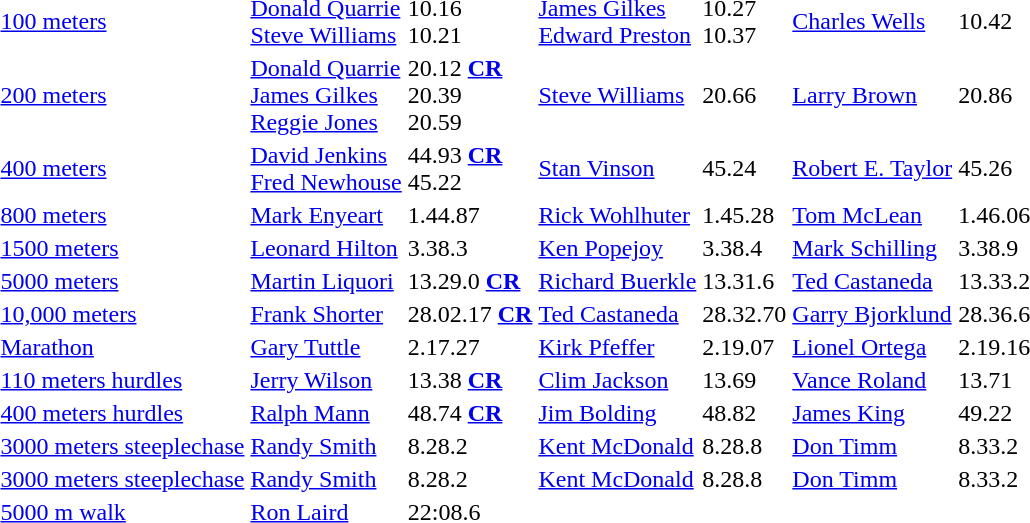<table>
<tr>
<td><a href='#'>100 meters</a></td>
<td><a href='#'>Donald Quarrie</a> <br><a href='#'>Steve Williams</a></td>
<td>10.16<br>10.21</td>
<td><a href='#'>James Gilkes</a><br><a href='#'>Edward Preston</a></td>
<td>10.27<br>10.37</td>
<td><a href='#'>Charles Wells</a></td>
<td>10.42</td>
</tr>
<tr>
<td><a href='#'>200 meters</a></td>
<td><a href='#'>Donald Quarrie</a> <br><a href='#'>James Gilkes</a> <br><a href='#'>Reggie Jones</a></td>
<td>20.12 <strong><a href='#'>CR</a></strong><br>20.39<br>20.59</td>
<td><a href='#'>Steve Williams</a></td>
<td>20.66</td>
<td><a href='#'>Larry Brown</a></td>
<td>20.86</td>
</tr>
<tr>
<td><a href='#'>400 meters</a></td>
<td><a href='#'>David Jenkins</a> <br><a href='#'>Fred Newhouse</a></td>
<td>44.93 <strong><a href='#'>CR</a></strong><br>45.22</td>
<td><a href='#'>Stan Vinson</a></td>
<td>45.24</td>
<td><a href='#'>Robert E. Taylor</a></td>
<td>45.26</td>
</tr>
<tr>
<td><a href='#'>800 meters</a></td>
<td><a href='#'>Mark Enyeart</a></td>
<td>1.44.87</td>
<td><a href='#'>Rick Wohlhuter</a></td>
<td>1.45.28</td>
<td><a href='#'>Tom McLean</a></td>
<td>1.46.06</td>
</tr>
<tr>
<td><a href='#'>1500 meters</a></td>
<td><a href='#'>Leonard Hilton</a></td>
<td>3.38.3</td>
<td><a href='#'>Ken Popejoy</a></td>
<td>3.38.4</td>
<td><a href='#'>Mark Schilling</a></td>
<td>3.38.9</td>
</tr>
<tr>
<td><a href='#'>5000 meters</a></td>
<td><a href='#'>Martin Liquori</a></td>
<td>13.29.0 <strong><a href='#'>CR</a></strong></td>
<td><a href='#'>Richard Buerkle</a></td>
<td>13.31.6</td>
<td><a href='#'>Ted Castaneda</a></td>
<td>13.33.2</td>
</tr>
<tr>
<td><a href='#'>10,000 meters</a></td>
<td><a href='#'>Frank Shorter</a></td>
<td>28.02.17 <strong><a href='#'>CR</a></strong></td>
<td><a href='#'>Ted Castaneda</a></td>
<td>28.32.70</td>
<td><a href='#'>Garry Bjorklund</a></td>
<td>28.36.6</td>
</tr>
<tr>
<td><a href='#'>Marathon</a></td>
<td><a href='#'>Gary Tuttle</a></td>
<td>2.17.27</td>
<td><a href='#'>Kirk Pfeffer</a></td>
<td>2.19.07</td>
<td><a href='#'>Lionel Ortega</a></td>
<td>2.19.16</td>
</tr>
<tr>
<td><a href='#'>110 meters hurdles</a></td>
<td><a href='#'>Jerry Wilson</a></td>
<td>13.38 <strong><a href='#'>CR</a></strong></td>
<td><a href='#'>Clim Jackson</a></td>
<td>13.69</td>
<td><a href='#'>Vance Roland</a></td>
<td>13.71</td>
</tr>
<tr>
<td><a href='#'>400 meters hurdles</a></td>
<td><a href='#'>Ralph Mann</a></td>
<td>48.74 <strong><a href='#'>CR</a></strong></td>
<td><a href='#'>Jim Bolding</a></td>
<td>48.82</td>
<td><a href='#'>James King</a></td>
<td>49.22</td>
</tr>
<tr>
<td><a href='#'>3000 meters steeplechase</a></td>
<td><a href='#'>Randy Smith</a></td>
<td>8.28.2</td>
<td><a href='#'>Kent McDonald</a></td>
<td>8.28.8</td>
<td><a href='#'>Don Timm</a></td>
<td>8.33.2</td>
</tr>
<tr>
<td><a href='#'>3000 meters steeplechase</a></td>
<td><a href='#'>Randy Smith</a></td>
<td>8.28.2</td>
<td><a href='#'>Kent McDonald</a></td>
<td>8.28.8</td>
<td><a href='#'>Don Timm</a></td>
<td>8.33.2</td>
</tr>
<tr>
<td><a href='#'>5000 m walk</a></td>
<td><a href='#'>Ron Laird</a></td>
<td>22:08.6</td>
<td></td>
<td></td>
<td></td>
<td></td>
</tr>
</table>
